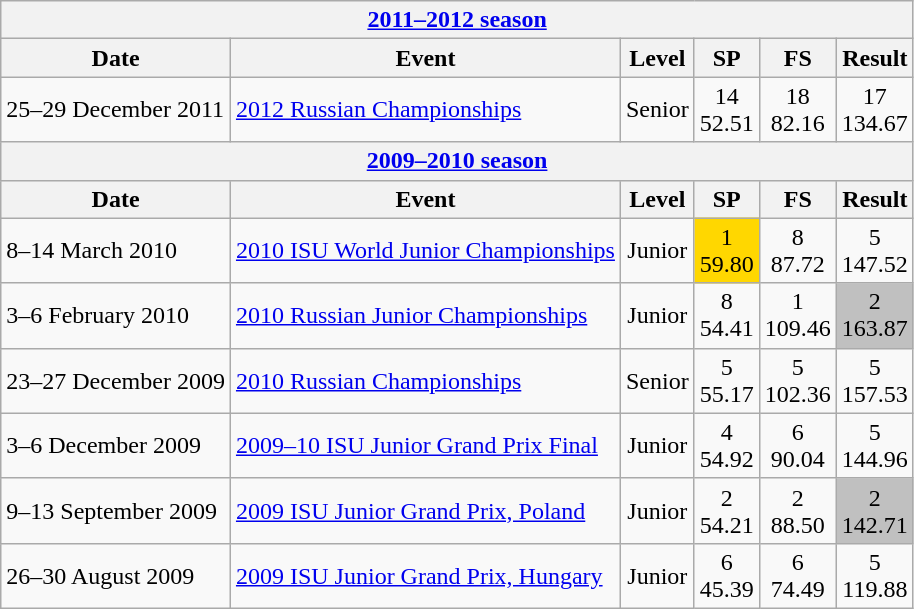<table class="wikitable">
<tr>
<th colspan=7 align=center><a href='#'>2011–2012 season</a></th>
</tr>
<tr>
<th>Date</th>
<th>Event</th>
<th>Level</th>
<th>SP</th>
<th>FS</th>
<th>Result</th>
</tr>
<tr>
<td>25–29 December 2011</td>
<td><a href='#'>2012 Russian Championships</a></td>
<td align=center>Senior</td>
<td align=center>14 <br> 52.51</td>
<td align=center>18 <br> 82.16</td>
<td align=center>17 <br> 134.67</td>
</tr>
<tr>
<th colspan=7 align=center><a href='#'>2009–2010 season</a></th>
</tr>
<tr>
<th>Date</th>
<th>Event</th>
<th>Level</th>
<th>SP</th>
<th>FS</th>
<th>Result</th>
</tr>
<tr>
<td>8–14 March 2010</td>
<td><a href='#'>2010 ISU World Junior Championships</a></td>
<td align=center>Junior</td>
<td align=center bgcolor=gold>1 <br> 59.80</td>
<td align=center>8 <br> 87.72</td>
<td align=center>5 <br> 147.52</td>
</tr>
<tr>
<td>3–6 February 2010</td>
<td><a href='#'>2010 Russian Junior Championships</a></td>
<td align=center>Junior</td>
<td align=center>8 <br> 54.41</td>
<td align=center>1 <br> 109.46</td>
<td align=center bgcolor=silver>2 <br> 163.87</td>
</tr>
<tr>
<td>23–27 December 2009</td>
<td><a href='#'>2010 Russian Championships</a></td>
<td align=center>Senior</td>
<td align=center>5 <br> 55.17</td>
<td align=center>5 <br> 102.36</td>
<td align=center>5 <br> 157.53</td>
</tr>
<tr>
<td>3–6 December 2009</td>
<td><a href='#'>2009–10 ISU Junior Grand Prix Final</a></td>
<td align=center>Junior</td>
<td align=center>4 <br> 54.92</td>
<td align=center>6 <br> 90.04</td>
<td align=center>5 <br>144.96</td>
</tr>
<tr>
<td>9–13 September 2009</td>
<td><a href='#'>2009 ISU Junior Grand Prix, Poland</a></td>
<td align=center>Junior</td>
<td align=center>2 <br> 54.21</td>
<td align=center>2 <br> 88.50</td>
<td align=center bgcolor=silver>2 <br> 142.71</td>
</tr>
<tr>
<td>26–30 August 2009</td>
<td><a href='#'>2009 ISU Junior Grand Prix, Hungary</a></td>
<td align=center>Junior</td>
<td align=center>6 <br> 45.39</td>
<td align=center>6 <br> 74.49</td>
<td align=center>5 <br> 119.88</td>
</tr>
</table>
